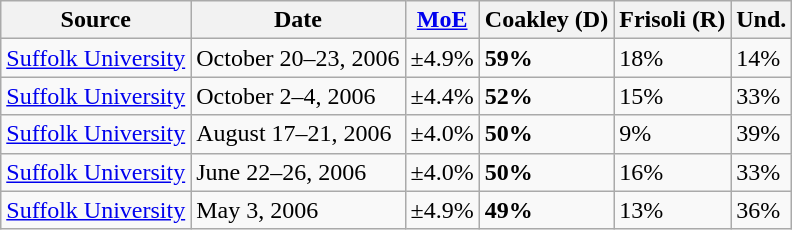<table class=wikitable>
<tr>
<th>Source</th>
<th>Date</th>
<th><a href='#'>MoE</a></th>
<th>Coakley (D)</th>
<th>Frisoli (R)</th>
<th>Und.</th>
</tr>
<tr>
<td><a href='#'>Suffolk University</a></td>
<td>October 20–23, 2006</td>
<td>±4.9%</td>
<td><strong>59%</strong></td>
<td>18%</td>
<td>14%</td>
</tr>
<tr>
<td><a href='#'>Suffolk University</a></td>
<td>October 2–4, 2006</td>
<td>±4.4%</td>
<td><strong>52%</strong></td>
<td>15%</td>
<td>33%</td>
</tr>
<tr>
<td><a href='#'>Suffolk University</a></td>
<td>August 17–21, 2006</td>
<td>±4.0%</td>
<td><strong>50%</strong></td>
<td>9%</td>
<td>39%</td>
</tr>
<tr>
<td><a href='#'>Suffolk University</a></td>
<td>June 22–26, 2006</td>
<td>±4.0%</td>
<td><strong>50%</strong></td>
<td>16%</td>
<td>33%</td>
</tr>
<tr>
<td><a href='#'>Suffolk University</a></td>
<td>May 3, 2006</td>
<td>±4.9%</td>
<td><strong>49%</strong></td>
<td>13%</td>
<td>36%</td>
</tr>
</table>
